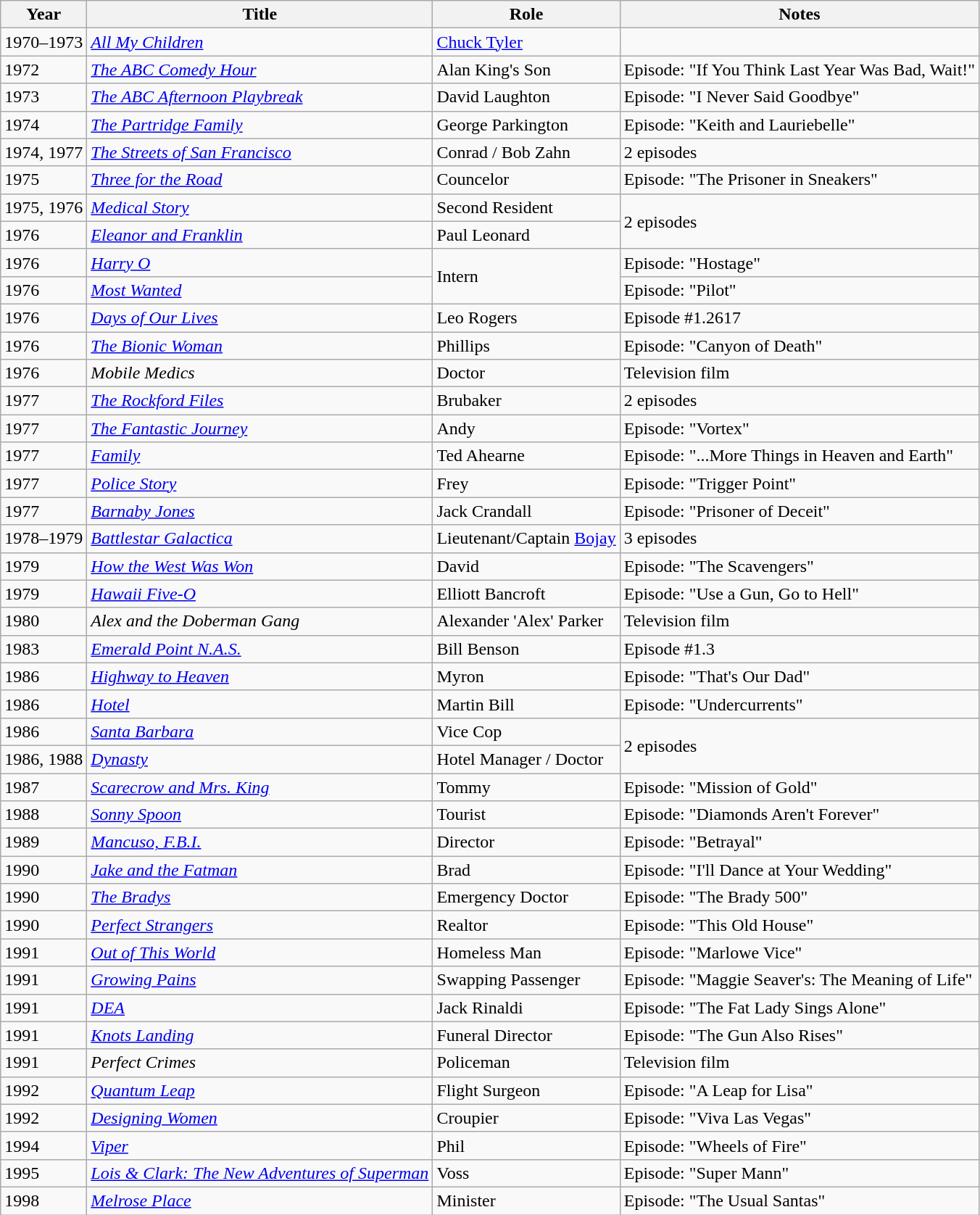<table class="wikitable sortable">
<tr>
<th>Year</th>
<th>Title</th>
<th>Role</th>
<th>Notes</th>
</tr>
<tr>
<td>1970–1973</td>
<td><em><a href='#'>All My Children</a></em></td>
<td><a href='#'>Chuck Tyler</a></td>
<td></td>
</tr>
<tr>
<td>1972</td>
<td><em><a href='#'>The ABC Comedy Hour</a></em></td>
<td>Alan King's Son</td>
<td>Episode: "If You Think Last Year Was Bad, Wait!"</td>
</tr>
<tr>
<td>1973</td>
<td><em><a href='#'>The ABC Afternoon Playbreak</a></em></td>
<td>David Laughton</td>
<td>Episode: "I Never Said Goodbye"</td>
</tr>
<tr>
<td>1974</td>
<td><em><a href='#'>The Partridge Family</a></em></td>
<td>George Parkington</td>
<td>Episode: "Keith and Lauriebelle"</td>
</tr>
<tr>
<td>1974, 1977</td>
<td><em><a href='#'>The Streets of San Francisco</a></em></td>
<td>Conrad / Bob Zahn</td>
<td>2 episodes</td>
</tr>
<tr>
<td>1975</td>
<td><a href='#'><em>Three for the Road</em></a></td>
<td>Councelor</td>
<td>Episode: "The Prisoner in Sneakers"</td>
</tr>
<tr>
<td>1975, 1976</td>
<td><em><a href='#'>Medical Story</a></em></td>
<td>Second Resident</td>
<td rowspan="2">2 episodes</td>
</tr>
<tr>
<td>1976</td>
<td><a href='#'><em>Eleanor and Franklin</em></a></td>
<td>Paul Leonard</td>
</tr>
<tr>
<td>1976</td>
<td><em><a href='#'>Harry O</a></em></td>
<td rowspan="2">Intern</td>
<td>Episode: "Hostage"</td>
</tr>
<tr>
<td>1976</td>
<td><a href='#'><em>Most Wanted</em></a></td>
<td>Episode: "Pilot"</td>
</tr>
<tr>
<td>1976</td>
<td><em><a href='#'>Days of Our Lives</a></em></td>
<td>Leo Rogers</td>
<td>Episode #1.2617</td>
</tr>
<tr>
<td>1976</td>
<td><em><a href='#'>The Bionic Woman</a></em></td>
<td>Phillips</td>
<td>Episode: "Canyon of Death"</td>
</tr>
<tr>
<td>1976</td>
<td><em>Mobile Medics</em></td>
<td>Doctor</td>
<td>Television film</td>
</tr>
<tr>
<td>1977</td>
<td><em><a href='#'>The Rockford Files</a></em></td>
<td>Brubaker</td>
<td>2 episodes</td>
</tr>
<tr>
<td>1977</td>
<td><em><a href='#'>The Fantastic Journey</a></em></td>
<td>Andy</td>
<td>Episode: "Vortex"</td>
</tr>
<tr>
<td>1977</td>
<td><a href='#'><em>Family</em></a></td>
<td>Ted Ahearne</td>
<td>Episode: "...More Things in Heaven and Earth"</td>
</tr>
<tr>
<td>1977</td>
<td><a href='#'><em>Police Story</em></a></td>
<td>Frey</td>
<td>Episode: "Trigger Point"</td>
</tr>
<tr>
<td>1977</td>
<td><em><a href='#'>Barnaby Jones</a></em></td>
<td>Jack Crandall</td>
<td>Episode: "Prisoner of Deceit"</td>
</tr>
<tr>
<td>1978–1979</td>
<td><a href='#'><em>Battlestar Galactica</em></a></td>
<td>Lieutenant/Captain <a href='#'>Bojay</a></td>
<td>3 episodes</td>
</tr>
<tr>
<td>1979</td>
<td><a href='#'><em>How the West Was Won</em></a></td>
<td>David</td>
<td>Episode: "The Scavengers"</td>
</tr>
<tr>
<td>1979</td>
<td><a href='#'><em>Hawaii Five-O</em></a></td>
<td>Elliott Bancroft</td>
<td>Episode: "Use a Gun, Go to Hell"</td>
</tr>
<tr>
<td>1980</td>
<td><em>Alex and the Doberman Gang</em></td>
<td>Alexander 'Alex' Parker</td>
<td>Television film</td>
</tr>
<tr>
<td>1983</td>
<td><em><a href='#'>Emerald Point N.A.S.</a></em></td>
<td>Bill Benson</td>
<td>Episode #1.3</td>
</tr>
<tr>
<td>1986</td>
<td><em><a href='#'>Highway to Heaven</a></em></td>
<td>Myron</td>
<td>Episode: "That's Our Dad"</td>
</tr>
<tr>
<td>1986</td>
<td><a href='#'><em>Hotel</em></a></td>
<td>Martin Bill</td>
<td>Episode: "Undercurrents"</td>
</tr>
<tr>
<td>1986</td>
<td><a href='#'><em>Santa Barbara</em></a></td>
<td>Vice Cop</td>
<td rowspan="2">2 episodes</td>
</tr>
<tr>
<td>1986, 1988</td>
<td><a href='#'><em>Dynasty</em></a></td>
<td>Hotel Manager / Doctor</td>
</tr>
<tr>
<td>1987</td>
<td><em><a href='#'>Scarecrow and Mrs. King</a></em></td>
<td>Tommy</td>
<td>Episode: "Mission of Gold"</td>
</tr>
<tr>
<td>1988</td>
<td><em><a href='#'>Sonny Spoon</a></em></td>
<td>Tourist</td>
<td>Episode: "Diamonds Aren't Forever"</td>
</tr>
<tr>
<td>1989</td>
<td><em><a href='#'>Mancuso, F.B.I.</a></em></td>
<td>Director</td>
<td>Episode: "Betrayal"</td>
</tr>
<tr>
<td>1990</td>
<td><em><a href='#'>Jake and the Fatman</a></em></td>
<td>Brad</td>
<td>Episode: "I'll Dance at Your Wedding"</td>
</tr>
<tr>
<td>1990</td>
<td><em><a href='#'>The Bradys</a></em></td>
<td>Emergency Doctor</td>
<td>Episode: "The Brady 500"</td>
</tr>
<tr>
<td>1990</td>
<td><a href='#'><em>Perfect Strangers</em></a></td>
<td>Realtor</td>
<td>Episode: "This Old House"</td>
</tr>
<tr>
<td>1991</td>
<td><a href='#'><em>Out of This World</em></a></td>
<td>Homeless Man</td>
<td>Episode: "Marlowe Vice"</td>
</tr>
<tr>
<td>1991</td>
<td><em><a href='#'>Growing Pains</a></em></td>
<td>Swapping Passenger</td>
<td>Episode: "Maggie Seaver's: The Meaning of Life"</td>
</tr>
<tr>
<td>1991</td>
<td><a href='#'><em>DEA</em></a></td>
<td>Jack Rinaldi</td>
<td>Episode: "The Fat Lady Sings Alone"</td>
</tr>
<tr>
<td>1991</td>
<td><em><a href='#'>Knots Landing</a></em></td>
<td>Funeral Director</td>
<td>Episode: "The Gun Also Rises"</td>
</tr>
<tr>
<td>1991</td>
<td><em>Perfect Crimes</em></td>
<td>Policeman</td>
<td>Television film</td>
</tr>
<tr>
<td>1992</td>
<td><em><a href='#'>Quantum Leap</a></em></td>
<td>Flight Surgeon</td>
<td>Episode: "A Leap for Lisa"</td>
</tr>
<tr>
<td>1992</td>
<td><em><a href='#'>Designing Women</a></em></td>
<td>Croupier</td>
<td>Episode: "Viva Las Vegas"</td>
</tr>
<tr>
<td>1994</td>
<td><a href='#'><em>Viper</em></a></td>
<td>Phil</td>
<td>Episode: "Wheels of Fire"</td>
</tr>
<tr>
<td>1995</td>
<td><em><a href='#'>Lois & Clark: The New Adventures of Superman</a></em></td>
<td>Voss</td>
<td>Episode: "Super Mann"</td>
</tr>
<tr>
<td>1998</td>
<td><em><a href='#'>Melrose Place</a></em></td>
<td>Minister</td>
<td>Episode: "The Usual Santas"</td>
</tr>
</table>
